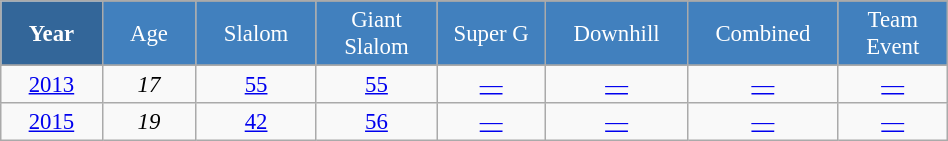<table class="wikitable" style="font-size:95%; text-align:center; border:grey solid 1px; border-collapse:collapse;" width="50%">
<tr style="background-color:#369; color:white;">
<td rowspan="2" colspan="1" width="5%"><strong>Year</strong></td>
</tr>
<tr style="background-color:#4180be; color:white;">
<td width="5%">Age</td>
<td width="5%">Slalom</td>
<td width="5%">Giant<br>Slalom</td>
<td width="5%">Super G</td>
<td width="5%">Downhill</td>
<td width="5%">Combined</td>
<td width="5%">Team Event</td>
</tr>
<tr style="background-color:#8CB2D8; color:white;">
</tr>
<tr>
<td><a href='#'>2013</a></td>
<td><em>17</em></td>
<td><a href='#'>55</a></td>
<td><a href='#'>55</a></td>
<td><a href='#'>—</a></td>
<td><a href='#'>—</a></td>
<td><a href='#'>—</a></td>
<td><a href='#'>—</a></td>
</tr>
<tr>
<td><a href='#'>2015</a></td>
<td><em>19</em></td>
<td><a href='#'>42</a></td>
<td><a href='#'>56</a></td>
<td><a href='#'>—</a></td>
<td><a href='#'>—</a></td>
<td><a href='#'>—</a></td>
<td><a href='#'>—</a></td>
</tr>
</table>
